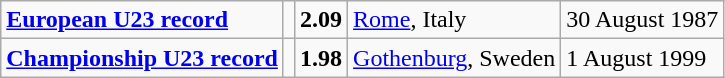<table class="wikitable">
<tr>
<td><strong><a href='#'>European U23 record</a></strong></td>
<td></td>
<td><strong>2.09</strong></td>
<td><a href='#'>Rome</a>, Italy</td>
<td>30 August 1987</td>
</tr>
<tr>
<td><strong><a href='#'>Championship U23 record</a></strong></td>
<td></td>
<td><strong>1.98</strong></td>
<td><a href='#'>Gothenburg</a>, Sweden</td>
<td>1 August 1999</td>
</tr>
</table>
